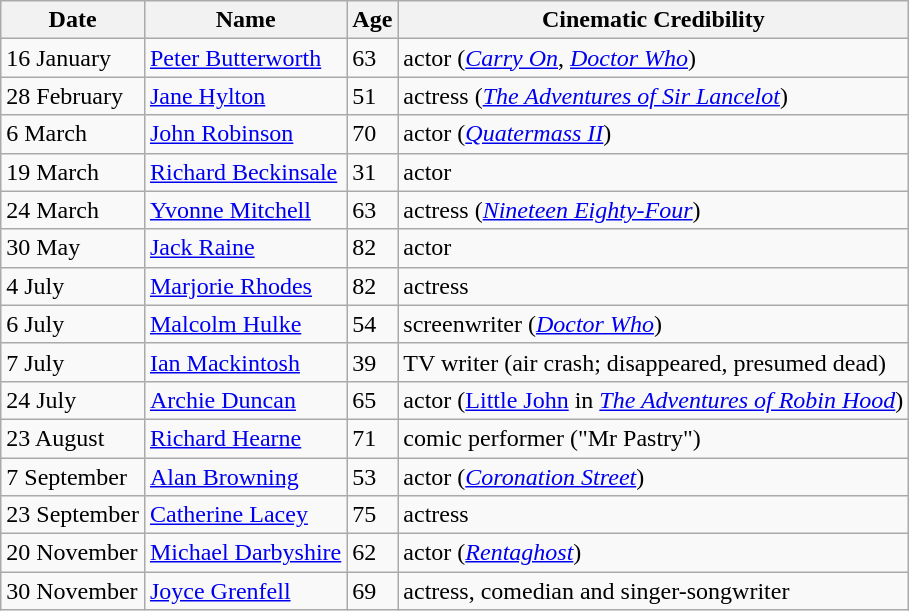<table class="wikitable">
<tr ">
<th>Date</th>
<th>Name</th>
<th>Age</th>
<th>Cinematic Credibility</th>
</tr>
<tr>
<td>16 January</td>
<td><a href='#'>Peter Butterworth</a></td>
<td>63</td>
<td>actor (<em><a href='#'>Carry On</a></em>, <em><a href='#'>Doctor Who</a></em>)</td>
</tr>
<tr>
<td>28 February</td>
<td><a href='#'>Jane Hylton</a></td>
<td>51</td>
<td>actress (<em><a href='#'>The Adventures of Sir Lancelot</a></em>)</td>
</tr>
<tr>
<td>6 March</td>
<td><a href='#'>John Robinson</a></td>
<td>70</td>
<td>actor (<em><a href='#'>Quatermass II</a></em>)</td>
</tr>
<tr>
<td>19 March</td>
<td><a href='#'>Richard Beckinsale</a></td>
<td>31</td>
<td>actor</td>
</tr>
<tr>
<td>24 March</td>
<td><a href='#'>Yvonne Mitchell</a></td>
<td>63</td>
<td>actress (<em><a href='#'>Nineteen Eighty-Four</a></em>)</td>
</tr>
<tr>
<td>30 May</td>
<td><a href='#'>Jack Raine</a></td>
<td>82</td>
<td>actor</td>
</tr>
<tr>
<td>4 July</td>
<td><a href='#'>Marjorie Rhodes</a></td>
<td>82</td>
<td>actress</td>
</tr>
<tr>
<td>6 July</td>
<td><a href='#'>Malcolm Hulke</a></td>
<td>54</td>
<td>screenwriter (<em><a href='#'>Doctor Who</a></em>)</td>
</tr>
<tr>
<td>7 July</td>
<td><a href='#'>Ian Mackintosh</a></td>
<td>39</td>
<td>TV writer (air crash; disappeared, presumed dead)</td>
</tr>
<tr>
<td>24 July</td>
<td><a href='#'>Archie Duncan</a></td>
<td>65</td>
<td>actor (<a href='#'>Little John</a> in <em><a href='#'>The Adventures of Robin Hood</a></em>)</td>
</tr>
<tr>
<td>23 August</td>
<td><a href='#'>Richard Hearne</a></td>
<td>71</td>
<td>comic performer ("Mr Pastry")</td>
</tr>
<tr>
<td>7 September</td>
<td><a href='#'>Alan Browning</a></td>
<td>53</td>
<td>actor (<em><a href='#'>Coronation Street</a></em>)</td>
</tr>
<tr>
<td>23 September</td>
<td><a href='#'>Catherine Lacey</a></td>
<td>75</td>
<td>actress</td>
</tr>
<tr>
<td>20 November</td>
<td><a href='#'>Michael Darbyshire</a></td>
<td>62</td>
<td>actor (<em><a href='#'>Rentaghost</a></em>)</td>
</tr>
<tr>
<td>30 November</td>
<td><a href='#'>Joyce Grenfell</a></td>
<td>69</td>
<td>actress, comedian and singer-songwriter</td>
</tr>
</table>
